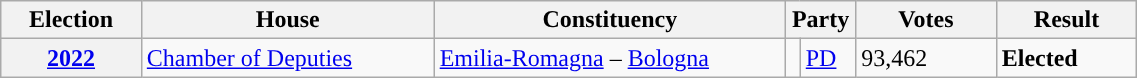<table class=wikitable style="width:60%; border:1px #AAAAFF solid">
<tr>
<th width=12%>Election</th>
<th width=25%>House</th>
<th width=30%>Constituency</th>
<th width=5% colspan="2">Party</th>
<th width=12%>Votes</th>
<th width=12%>Result</th>
</tr>
<tr>
<th><a href='#'>2022</a></th>
<td><a href='#'>Chamber of Deputies</a></td>
<td><a href='#'>Emilia-Romagna</a> – <a href='#'>Bologna</a></td>
<td></td>
<td><a href='#'>PD</a></td>
<td>93,462</td>
<td> <strong>Elected</strong></td>
</tr>
</table>
